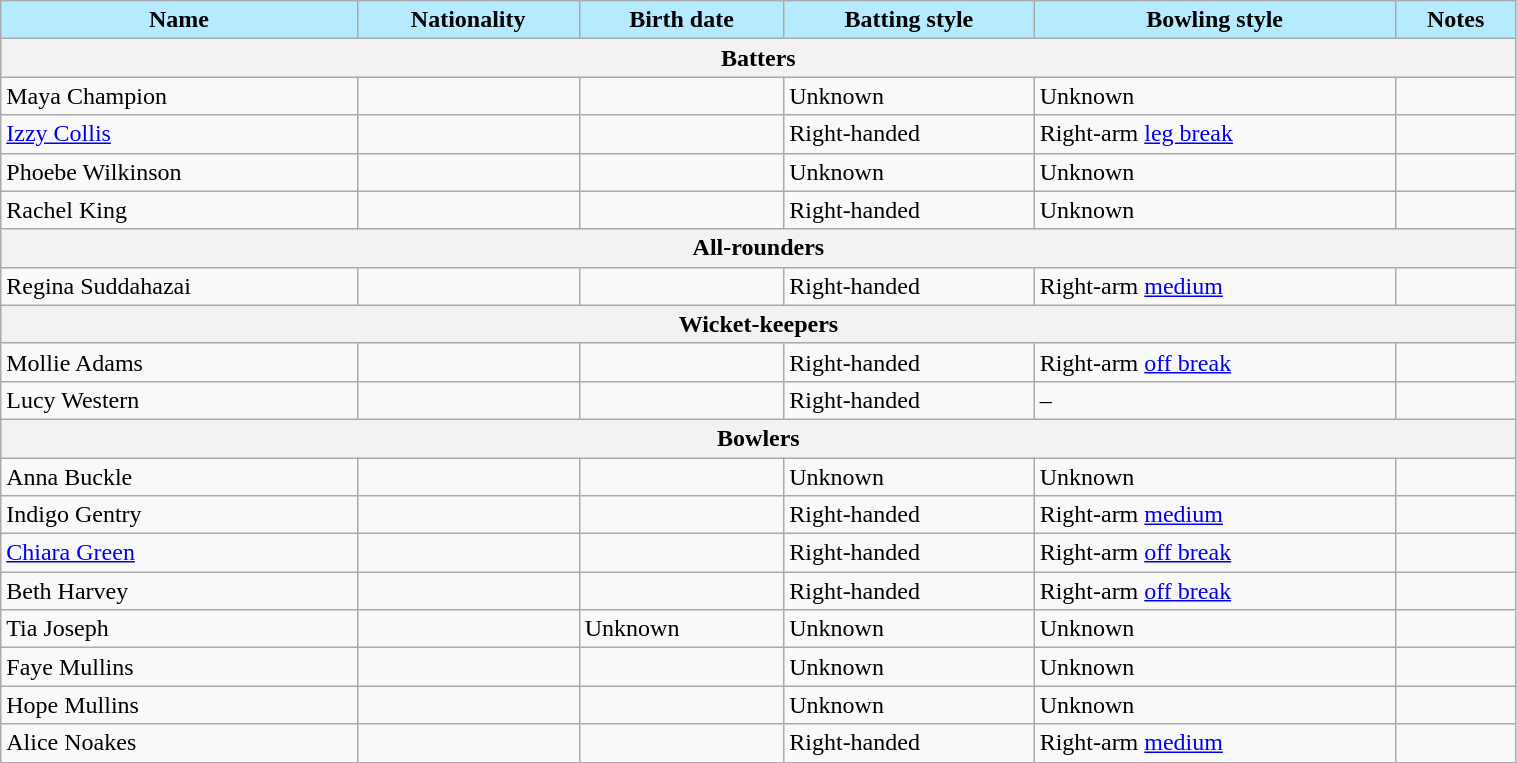<table class="wikitable"  style="width:80%;">
<tr>
<th style="background:#b6ebff; color:black">Name</th>
<th style="background:#b6ebff; color:black">Nationality</th>
<th style="background:#b6ebff; color:black">Birth date</th>
<th style="background:#b6ebff; color:black">Batting style</th>
<th style="background:#b6ebff; color:black">Bowling style</th>
<th style="background:#b6ebff; color:black">Notes</th>
</tr>
<tr>
<th colspan="6">Batters</th>
</tr>
<tr>
<td>Maya Champion</td>
<td style="text-align:center"></td>
<td></td>
<td>Unknown</td>
<td>Unknown</td>
<td></td>
</tr>
<tr>
<td><a href='#'>Izzy Collis</a></td>
<td style="text-align:center"></td>
<td></td>
<td>Right-handed</td>
<td>Right-arm <a href='#'>leg break</a></td>
<td></td>
</tr>
<tr>
<td>Phoebe Wilkinson</td>
<td style="text-align:center"></td>
<td></td>
<td>Unknown</td>
<td>Unknown</td>
<td></td>
</tr>
<tr>
<td>Rachel King</td>
<td style="text-align:center"></td>
<td></td>
<td>Right-handed</td>
<td>Unknown</td>
<td></td>
</tr>
<tr>
<th colspan="6">All-rounders</th>
</tr>
<tr>
<td>Regina Suddahazai </td>
<td style="text-align:center"></td>
<td></td>
<td>Right-handed</td>
<td>Right-arm <a href='#'>medium</a></td>
<td></td>
</tr>
<tr>
<th colspan="6">Wicket-keepers</th>
</tr>
<tr>
<td>Mollie Adams</td>
<td style="text-align:center"></td>
<td></td>
<td>Right-handed</td>
<td>Right-arm <a href='#'>off break</a></td>
<td></td>
</tr>
<tr>
<td>Lucy Western</td>
<td style="text-align:center"></td>
<td></td>
<td>Right-handed</td>
<td>–</td>
<td></td>
</tr>
<tr>
<th colspan="6">Bowlers</th>
</tr>
<tr>
<td>Anna Buckle</td>
<td style="text-align:center"></td>
<td></td>
<td>Unknown</td>
<td>Unknown</td>
<td></td>
</tr>
<tr>
<td>Indigo Gentry</td>
<td style="text-align:center"></td>
<td></td>
<td>Right-handed</td>
<td>Right-arm <a href='#'>medium</a></td>
<td></td>
</tr>
<tr>
<td><a href='#'>Chiara Green</a></td>
<td style="text-align:center"></td>
<td></td>
<td>Right-handed</td>
<td>Right-arm <a href='#'>off break</a></td>
<td></td>
</tr>
<tr>
<td>Beth Harvey</td>
<td style="text-align:center"></td>
<td></td>
<td>Right-handed</td>
<td>Right-arm <a href='#'>off break</a></td>
<td></td>
</tr>
<tr>
<td>Tia Joseph</td>
<td style="text-align:center"></td>
<td>Unknown</td>
<td>Unknown</td>
<td>Unknown</td>
<td></td>
</tr>
<tr>
<td>Faye Mullins</td>
<td style="text-align:center"></td>
<td></td>
<td>Unknown</td>
<td>Unknown</td>
<td></td>
</tr>
<tr>
<td>Hope Mullins</td>
<td style="text-align:center"></td>
<td></td>
<td>Unknown</td>
<td>Unknown</td>
<td></td>
</tr>
<tr>
<td>Alice Noakes</td>
<td style="text-align:center"></td>
<td></td>
<td>Right-handed</td>
<td>Right-arm <a href='#'>medium</a></td>
<td></td>
</tr>
</table>
